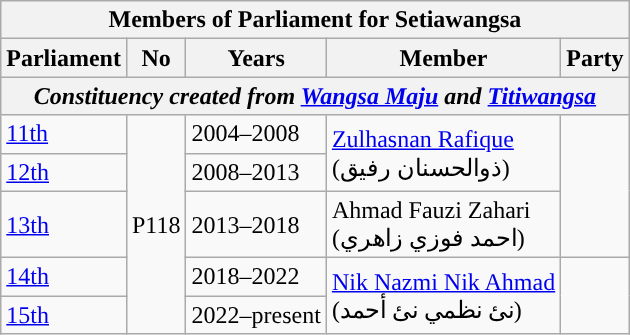<table class=wikitable>
<tr>
<th colspan="5">Members of Parliament for Setiawangsa</th>
</tr>
<tr>
<th>Parliament</th>
<th>No</th>
<th>Years</th>
<th>Member</th>
<th>Party</th>
</tr>
<tr>
<th colspan="5" align="center"><em>Constituency created from <a href='#'>Wangsa Maju</a> and <a href='#'>Titiwangsa</a></em></th>
</tr>
<tr>
<td><a href='#'>11th</a></td>
<td rowspan="5">P118</td>
<td>2004–2008</td>
<td rowspan=2><a href='#'>Zulhasnan Rafique</a> <br>(ذوالحسنان رفيق)</td>
<td rowspan=3></td>
</tr>
<tr>
<td><a href='#'>12th</a></td>
<td>2008–2013</td>
</tr>
<tr>
<td><a href='#'>13th</a></td>
<td>2013–2018</td>
<td>Ahmad Fauzi Zahari <br> (احمد فوزي زاهري)</td>
</tr>
<tr>
<td><a href='#'>14th</a></td>
<td>2018–2022</td>
<td rowspan="2"><a href='#'>Nik Nazmi Nik Ahmad</a> <br>  (نئ نظمي نئ أحمد)</td>
<td rowspan="2"></td>
</tr>
<tr>
<td><a href='#'>15th</a></td>
<td>2022–present</td>
</tr>
</table>
